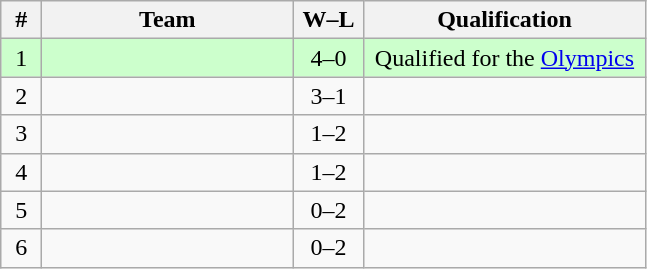<table class=wikitable style="text-align:center;">
<tr>
<th width=20px>#</th>
<th width=160px>Team</th>
<th width=40px>W–L</th>
<th width=180px>Qualification</th>
</tr>
<tr bgcolor=#ccffcc>
<td>1</td>
<td align=left></td>
<td>4–0</td>
<td>Qualified for the <a href='#'>Olympics</a></td>
</tr>
<tr>
<td>2</td>
<td align=left></td>
<td>3–1</td>
<td></td>
</tr>
<tr>
<td>3</td>
<td align=left></td>
<td>1–2</td>
<td></td>
</tr>
<tr>
<td>4</td>
<td align=left></td>
<td>1–2</td>
<td></td>
</tr>
<tr>
<td>5</td>
<td align=left></td>
<td>0–2</td>
<td></td>
</tr>
<tr>
<td>6</td>
<td align=left></td>
<td>0–2</td>
<td></td>
</tr>
</table>
